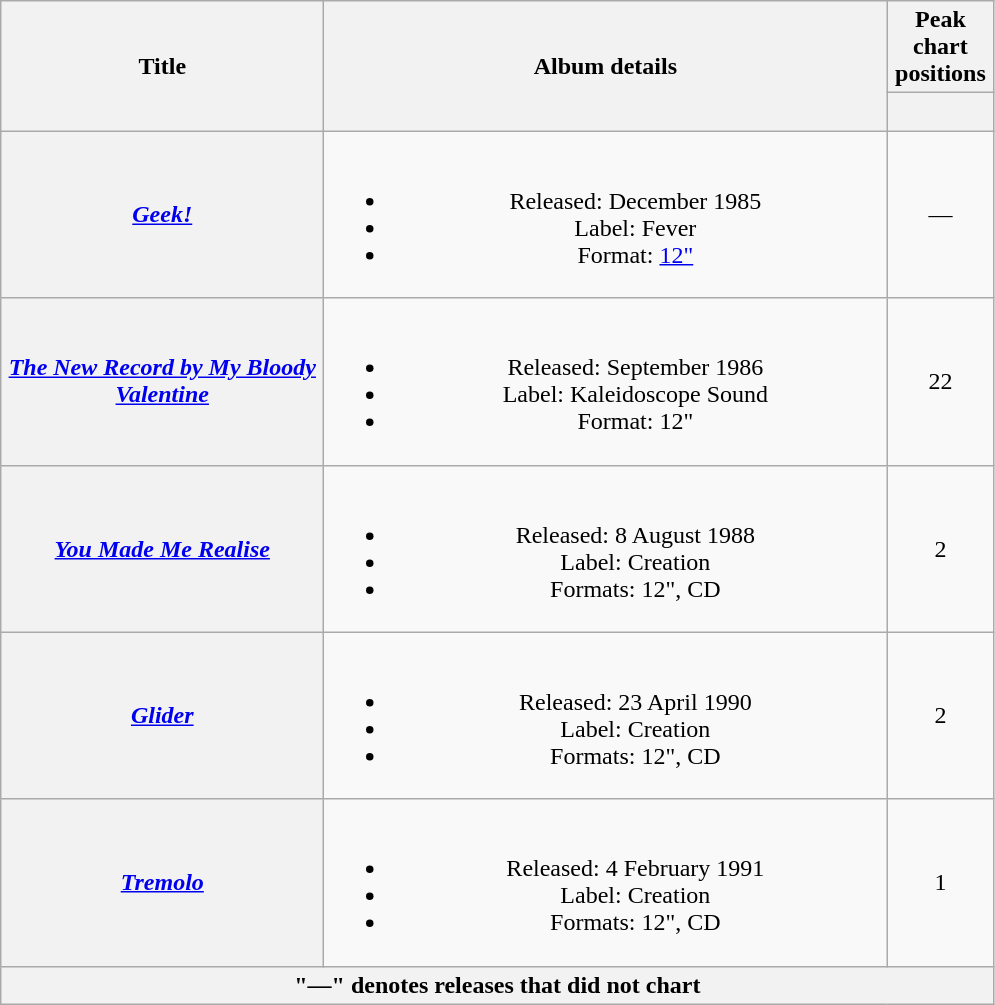<table class="wikitable plainrowheaders" style="text-align:center">
<tr>
<th scope="col" rowspan="2" style="width:13em">Title</th>
<th scope="col" rowspan="2" style="width:23em">Album details</th>
<th scope="col" colspan="1">Peak chart positions</th>
</tr>
<tr>
<th scope="col" style="width:4em"><br></th>
</tr>
<tr>
<th scope="row"><em><a href='#'>Geek!</a></em></th>
<td><br><ul><li>Released: December 1985 </li><li>Label: Fever </li><li>Format: <a href='#'>12"</a></li></ul></td>
<td>—</td>
</tr>
<tr>
<th scope="row"><em><a href='#'>The New Record by My Bloody Valentine</a></em></th>
<td><br><ul><li>Released: September 1986 </li><li>Label: Kaleidoscope Sound </li><li>Format: 12"</li></ul></td>
<td>22</td>
</tr>
<tr>
<th scope="row"><em><a href='#'>You Made Me Realise</a></em></th>
<td><br><ul><li>Released: 8 August 1988 </li><li>Label: Creation </li><li>Formats: 12", CD</li></ul></td>
<td>2</td>
</tr>
<tr>
<th scope="row"><em><a href='#'>Glider</a></em></th>
<td><br><ul><li>Released: 23 April 1990 </li><li>Label: Creation </li><li>Formats: 12", CD</li></ul></td>
<td>2</td>
</tr>
<tr>
<th scope="row"><em><a href='#'>Tremolo</a></em></th>
<td><br><ul><li>Released: 4 February 1991 </li><li>Label: Creation </li><li>Formats: 12", CD</li></ul></td>
<td>1</td>
</tr>
<tr>
<th scope="row" colspan="3" style="text-align:center">"—" denotes releases that did not chart</th>
</tr>
</table>
